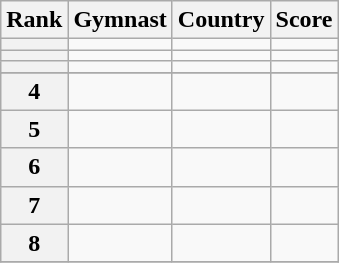<table class="wikitable sortable">
<tr>
<th>Rank</th>
<th>Gymnast</th>
<th>Country</th>
<th>Score</th>
</tr>
<tr>
<th></th>
<td></td>
<td></td>
<td></td>
</tr>
<tr>
<th></th>
<td></td>
<td></td>
<td></td>
</tr>
<tr>
<th></th>
<td></td>
<td></td>
<td></td>
</tr>
<tr>
</tr>
<tr>
<th>4</th>
<td></td>
<td></td>
<td></td>
</tr>
<tr>
<th>5</th>
<td></td>
<td></td>
<td></td>
</tr>
<tr>
<th>6</th>
<td></td>
<td></td>
<td></td>
</tr>
<tr>
<th>7</th>
<td></td>
<td></td>
<td></td>
</tr>
<tr>
<th>8</th>
<td></td>
<td></td>
<td></td>
</tr>
<tr>
</tr>
</table>
